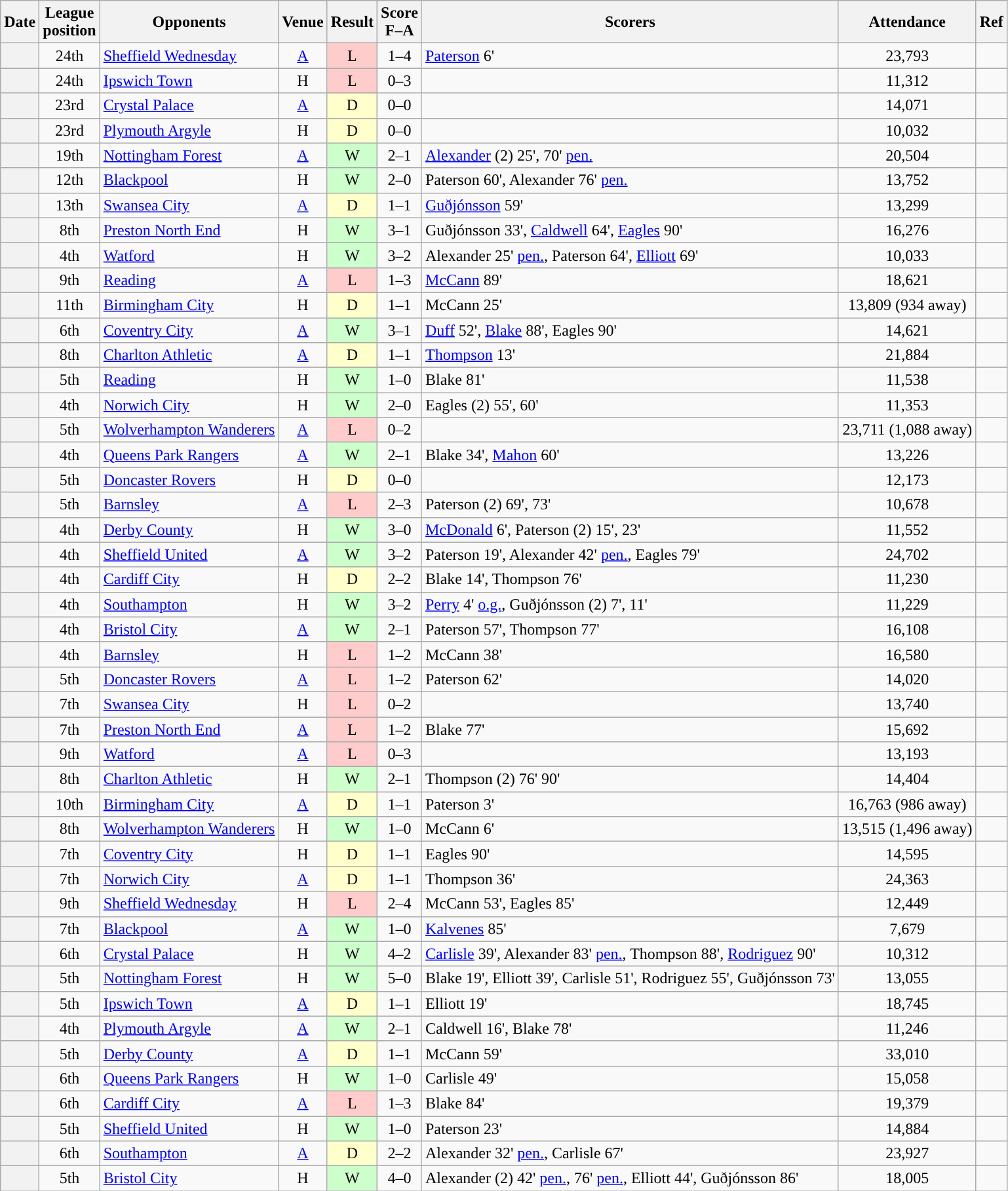<table class="wikitable plainrowheaders sortable" style="text-align:center">
<tr>
<th scope="col">Date</th>
<th scope="col">League<br>position</th>
<th scope="col">Opponents</th>
<th scope="col">Venue</th>
<th scope="col">Result</th>
<th scope="col">Score<br>F–A</th>
<th scope="col" class="unsortable">Scorers</th>
<th scope="col">Attendance</th>
<th scope="col" class="unsortable">Ref</th>
</tr>
<tr>
<th scope="row"></th>
<td>24th</td>
<td align="left"><a href='#'>Sheffield Wednesday</a></td>
<td><a href='#'>A</a></td>
<td bgcolor="ffcccc">L</td>
<td>1–4</td>
<td align="left"><a href='#'>Paterson</a> 6'</td>
<td>23,793</td>
<td></td>
</tr>
<tr>
<th scope="row"></th>
<td>24th</td>
<td align="left"><a href='#'>Ipswich Town</a></td>
<td>H</td>
<td bgcolor="ffcccc">L</td>
<td>0–3</td>
<td align="left"></td>
<td>11,312</td>
<td></td>
</tr>
<tr>
<th scope="row"></th>
<td>23rd</td>
<td align="left"><a href='#'>Crystal Palace</a></td>
<td><a href='#'>A</a></td>
<td bgcolor="#ffffcc">D</td>
<td>0–0</td>
<td align="left"></td>
<td>14,071</td>
<td></td>
</tr>
<tr>
<th scope="row"></th>
<td>23rd</td>
<td align="left"><a href='#'>Plymouth Argyle</a></td>
<td>H</td>
<td bgcolor="#ffffcc">D</td>
<td>0–0</td>
<td align="left"></td>
<td>10,032</td>
<td></td>
</tr>
<tr>
<th scope="row"></th>
<td>19th</td>
<td align="left"><a href='#'>Nottingham Forest</a></td>
<td><a href='#'>A</a></td>
<td bgcolor="#ccffcc">W</td>
<td>2–1</td>
<td align="left"><a href='#'>Alexander</a> (2) 25', 70' <a href='#'>pen.</a></td>
<td>20,504</td>
<td></td>
</tr>
<tr>
<th scope="row"></th>
<td>12th</td>
<td align="left"><a href='#'>Blackpool</a></td>
<td>H</td>
<td bgcolor="#ccffcc">W</td>
<td>2–0</td>
<td align="left">Paterson 60', Alexander 76' <a href='#'>pen.</a></td>
<td>13,752</td>
<td></td>
</tr>
<tr>
<th scope="row"></th>
<td>13th</td>
<td align="left"><a href='#'>Swansea City</a></td>
<td><a href='#'>A</a></td>
<td bgcolor="#ffffcc">D</td>
<td>1–1</td>
<td align="left"><a href='#'>Guðjónsson</a> 59'</td>
<td>13,299</td>
<td></td>
</tr>
<tr>
<th scope="row"></th>
<td>8th</td>
<td align="left"><a href='#'>Preston North End</a></td>
<td>H</td>
<td bgcolor="#ccffcc">W</td>
<td>3–1</td>
<td align="left">Guðjónsson 33', <a href='#'>Caldwell</a> 64', <a href='#'>Eagles</a> 90'</td>
<td>16,276</td>
<td></td>
</tr>
<tr>
<th scope="row"></th>
<td>4th</td>
<td align="left"><a href='#'>Watford</a></td>
<td>H</td>
<td bgcolor="#ccffcc">W</td>
<td>3–2</td>
<td align="left">Alexander 25' <a href='#'>pen.</a>, Paterson 64', <a href='#'>Elliott</a> 69'</td>
<td>10,033</td>
<td></td>
</tr>
<tr>
<th scope="row"></th>
<td>9th</td>
<td align="left"><a href='#'>Reading</a></td>
<td><a href='#'>A</a></td>
<td bgcolor="#ffcccc">L</td>
<td>1–3</td>
<td align="left"><a href='#'>McCann</a> 89'</td>
<td>18,621</td>
<td></td>
</tr>
<tr>
<th scope="row"></th>
<td>11th</td>
<td align="left"><a href='#'>Birmingham City</a></td>
<td>H</td>
<td bgcolor="#ffffcc">D</td>
<td>1–1</td>
<td align="left">McCann 25'</td>
<td>13,809 (934 away)</td>
<td></td>
</tr>
<tr>
<th scope="row"></th>
<td>6th</td>
<td align="left"><a href='#'>Coventry City</a></td>
<td><a href='#'>A</a></td>
<td bgcolor="#ccffcc">W</td>
<td>3–1</td>
<td align="left"><a href='#'>Duff</a> 52', <a href='#'>Blake</a> 88', Eagles 90'</td>
<td>14,621</td>
<td></td>
</tr>
<tr>
<th scope="row"></th>
<td>8th</td>
<td align="left"><a href='#'>Charlton Athletic</a></td>
<td><a href='#'>A</a></td>
<td bgcolor="#ffffcc">D</td>
<td>1–1</td>
<td align="left"><a href='#'>Thompson</a> 13'</td>
<td>21,884</td>
<td></td>
</tr>
<tr>
<th scope="row"></th>
<td>5th</td>
<td align="left"><a href='#'>Reading</a></td>
<td>H</td>
<td bgcolor="#ccffcc">W</td>
<td>1–0</td>
<td align="left">Blake 81'</td>
<td>11,538</td>
<td></td>
</tr>
<tr>
<th scope="row"></th>
<td>4th</td>
<td align="left"><a href='#'>Norwich City</a></td>
<td>H</td>
<td bgcolor="#ccffcc">W</td>
<td>2–0</td>
<td align="left">Eagles (2) 55', 60'</td>
<td>11,353</td>
<td></td>
</tr>
<tr>
<th scope="row"></th>
<td>5th</td>
<td align="left"><a href='#'>Wolverhampton Wanderers</a></td>
<td><a href='#'>A</a></td>
<td bgcolor="#ffcccc">L</td>
<td>0–2</td>
<td></td>
<td>23,711 (1,088 away)</td>
<td></td>
</tr>
<tr>
<th scope="row"></th>
<td>4th</td>
<td align="left"><a href='#'>Queens Park Rangers</a></td>
<td><a href='#'>A</a></td>
<td bgcolor="#ccffcc">W</td>
<td>2–1</td>
<td align="left">Blake 34', <a href='#'>Mahon</a> 60'</td>
<td>13,226</td>
<td></td>
</tr>
<tr>
<th scope="row"></th>
<td>5th</td>
<td align="left"><a href='#'>Doncaster Rovers</a></td>
<td>H</td>
<td bgcolor="#ffffcc">D</td>
<td>0–0</td>
<td align="left"></td>
<td>12,173</td>
<td></td>
</tr>
<tr>
<th scope="row"></th>
<td>5th</td>
<td align="left"><a href='#'>Barnsley</a></td>
<td><a href='#'>A</a></td>
<td bgcolor="#ffcccc">L</td>
<td>2–3</td>
<td align="left">Paterson (2) 69', 73'</td>
<td>10,678</td>
<td></td>
</tr>
<tr>
<th scope="row"></th>
<td>4th</td>
<td align="left"><a href='#'>Derby County</a></td>
<td>H</td>
<td bgcolor="#ccffcc">W</td>
<td>3–0</td>
<td align="left"><a href='#'>McDonald</a> 6', Paterson (2) 15', 23'</td>
<td>11,552</td>
<td></td>
</tr>
<tr>
<th scope="row"></th>
<td>4th</td>
<td align="left"><a href='#'>Sheffield United</a></td>
<td><a href='#'>A</a></td>
<td bgcolor="#ccffcc">W</td>
<td>3–2</td>
<td align="left">Paterson 19', Alexander 42' <a href='#'>pen.</a>, Eagles 79'</td>
<td>24,702</td>
<td></td>
</tr>
<tr>
<th scope="row"></th>
<td>4th</td>
<td align="left"><a href='#'>Cardiff City</a></td>
<td>H</td>
<td bgcolor="#ffffcc">D</td>
<td>2–2</td>
<td align="left">Blake 14', Thompson 76'</td>
<td>11,230</td>
<td></td>
</tr>
<tr>
<th scope="row"></th>
<td>4th</td>
<td align="left"><a href='#'>Southampton</a></td>
<td>H</td>
<td bgcolor="#ccffcc">W</td>
<td>3–2</td>
<td align="left"><a href='#'>Perry</a> 4' <a href='#'>o.g.</a>, Guðjónsson (2) 7', 11'</td>
<td>11,229</td>
<td></td>
</tr>
<tr>
<th scope="row"></th>
<td>4th</td>
<td align="left"><a href='#'>Bristol City</a></td>
<td><a href='#'>A</a></td>
<td bgcolor="#ccffcc">W</td>
<td>2–1</td>
<td align="left">Paterson 57', Thompson 77'</td>
<td>16,108</td>
<td></td>
</tr>
<tr>
<th scope="row"></th>
<td>4th</td>
<td align="left"><a href='#'>Barnsley</a></td>
<td>H</td>
<td bgcolor="#ffcccc">L</td>
<td>1–2</td>
<td align="left">McCann 38'</td>
<td>16,580</td>
<td></td>
</tr>
<tr>
<th scope="row"></th>
<td>5th</td>
<td align="left"><a href='#'>Doncaster Rovers</a></td>
<td><a href='#'>A</a></td>
<td bgcolor="#ffcccc">L</td>
<td>1–2</td>
<td align="left">Paterson 62'</td>
<td>14,020</td>
<td></td>
</tr>
<tr>
<th scope="row"></th>
<td>7th</td>
<td align="left"><a href='#'>Swansea City</a></td>
<td>H</td>
<td bgcolor="#ffcccc">L</td>
<td>0–2</td>
<td align="left"></td>
<td>13,740</td>
<td></td>
</tr>
<tr>
<th scope="row"></th>
<td>7th</td>
<td align="left"><a href='#'>Preston North End</a></td>
<td><a href='#'>A</a></td>
<td bgcolor="#ffcccc">L</td>
<td>1–2</td>
<td align="left">Blake 77'</td>
<td>15,692</td>
<td></td>
</tr>
<tr>
<th scope="row"></th>
<td>9th</td>
<td align="left"><a href='#'>Watford</a></td>
<td><a href='#'>A</a></td>
<td bgcolor="#ffcccc">L</td>
<td>0–3</td>
<td align="left"></td>
<td>13,193</td>
<td></td>
</tr>
<tr>
<th scope="row"></th>
<td>8th</td>
<td align="left"><a href='#'>Charlton Athletic</a></td>
<td>H</td>
<td bgcolor="#ccffcc">W</td>
<td>2–1</td>
<td align="left">Thompson (2) 76' 90'</td>
<td>14,404</td>
<td></td>
</tr>
<tr>
<th scope="row"></th>
<td>10th</td>
<td align="left"><a href='#'>Birmingham City</a></td>
<td><a href='#'>A</a></td>
<td bgcolor="#ffffcc">D</td>
<td>1–1</td>
<td align="left">Paterson 3'</td>
<td>16,763 (986 away)</td>
<td></td>
</tr>
<tr>
<th scope="row"></th>
<td>8th</td>
<td align="left"><a href='#'>Wolverhampton Wanderers</a></td>
<td>H</td>
<td bgcolor="#ccffcc">W</td>
<td>1–0</td>
<td align="left">McCann 6'</td>
<td>13,515 (1,496 away)</td>
<td></td>
</tr>
<tr>
<th scope="row"></th>
<td>7th</td>
<td align="left"><a href='#'>Coventry City</a></td>
<td>H</td>
<td bgcolor="#ffffcc">D</td>
<td>1–1</td>
<td align="left">Eagles 90'</td>
<td>14,595</td>
<td></td>
</tr>
<tr>
<th scope="row"></th>
<td>7th</td>
<td align="left"><a href='#'>Norwich City</a></td>
<td><a href='#'>A</a></td>
<td bgcolor="#ffffcc">D</td>
<td>1–1</td>
<td align="left">Thompson 36'</td>
<td>24,363</td>
<td></td>
</tr>
<tr>
<th scope="row"></th>
<td>9th</td>
<td align="left"><a href='#'>Sheffield Wednesday</a></td>
<td>H</td>
<td bgcolor="#ffcccc">L</td>
<td>2–4</td>
<td align="left">McCann 53', Eagles 85'</td>
<td>12,449</td>
<td></td>
</tr>
<tr>
<th scope="row"></th>
<td>7th</td>
<td align="left"><a href='#'>Blackpool</a></td>
<td><a href='#'>A</a></td>
<td bgcolor="#ccffcc">W</td>
<td>1–0</td>
<td align="left"><a href='#'>Kalvenes</a> 85'</td>
<td>7,679</td>
<td></td>
</tr>
<tr>
<th scope="row"></th>
<td>6th</td>
<td align="left"><a href='#'>Crystal Palace</a></td>
<td>H</td>
<td bgcolor="#ccffcc">W</td>
<td>4–2</td>
<td align="left"><a href='#'>Carlisle</a> 39', Alexander 83' <a href='#'>pen.</a>, Thompson 88', <a href='#'>Rodriguez</a> 90'</td>
<td>10,312</td>
<td></td>
</tr>
<tr>
<th scope="row"></th>
<td>5th</td>
<td align="left"><a href='#'>Nottingham Forest</a></td>
<td>H</td>
<td bgcolor="#ccffcc">W</td>
<td>5–0</td>
<td align="left">Blake 19', Elliott 39', Carlisle 51', Rodriguez 55', Guðjónsson 73'</td>
<td>13,055</td>
<td></td>
</tr>
<tr>
<th scope="row"></th>
<td>5th</td>
<td align="left"><a href='#'>Ipswich Town</a></td>
<td><a href='#'>A</a></td>
<td bgcolor="#ffffcc">D</td>
<td>1–1</td>
<td align="left">Elliott 19'</td>
<td>18,745</td>
<td></td>
</tr>
<tr>
<th scope="row"></th>
<td>4th</td>
<td align="left"><a href='#'>Plymouth Argyle</a></td>
<td><a href='#'>A</a></td>
<td bgcolor="#ccffcc">W</td>
<td>2–1</td>
<td align="left">Caldwell 16', Blake 78'</td>
<td>11,246</td>
<td></td>
</tr>
<tr>
<th scope="row"></th>
<td>5th</td>
<td align="left"><a href='#'>Derby County</a></td>
<td><a href='#'>A</a></td>
<td bgcolor="#ffffcc">D</td>
<td>1–1</td>
<td align="left">McCann 59'</td>
<td>33,010</td>
<td></td>
</tr>
<tr>
<th scope="row"></th>
<td>6th</td>
<td align="left"><a href='#'>Queens Park Rangers</a></td>
<td>H</td>
<td bgcolor="#ccffcc">W</td>
<td>1–0</td>
<td align="left">Carlisle 49'</td>
<td>15,058</td>
<td></td>
</tr>
<tr>
<th scope="row"></th>
<td>6th</td>
<td align="left"><a href='#'>Cardiff City</a></td>
<td><a href='#'>A</a></td>
<td bgcolor="#ffcccc">L</td>
<td>1–3</td>
<td align="left">Blake 84'</td>
<td>19,379</td>
<td></td>
</tr>
<tr>
<th scope="row"></th>
<td>5th</td>
<td align="left"><a href='#'>Sheffield United</a></td>
<td>H</td>
<td bgcolor="#ccffcc">W</td>
<td>1–0</td>
<td align="left">Paterson 23'</td>
<td>14,884</td>
<td></td>
</tr>
<tr>
<th scope="row"></th>
<td>6th</td>
<td align="left"><a href='#'>Southampton</a></td>
<td><a href='#'>A</a></td>
<td bgcolor="#ffffcc">D</td>
<td>2–2</td>
<td align="left">Alexander 32' <a href='#'>pen.</a>, Carlisle 67'</td>
<td>23,927</td>
<td></td>
</tr>
<tr>
<th scope="row"></th>
<td>5th</td>
<td align="left"><a href='#'>Bristol City</a></td>
<td>H</td>
<td bgcolor="#ccffcc">W</td>
<td>4–0</td>
<td align="left">Alexander (2) 42' <a href='#'>pen.</a>, 76' <a href='#'>pen.</a>, Elliott 44', Guðjónsson 86'</td>
<td>18,005</td>
<td></td>
</tr>
</table>
